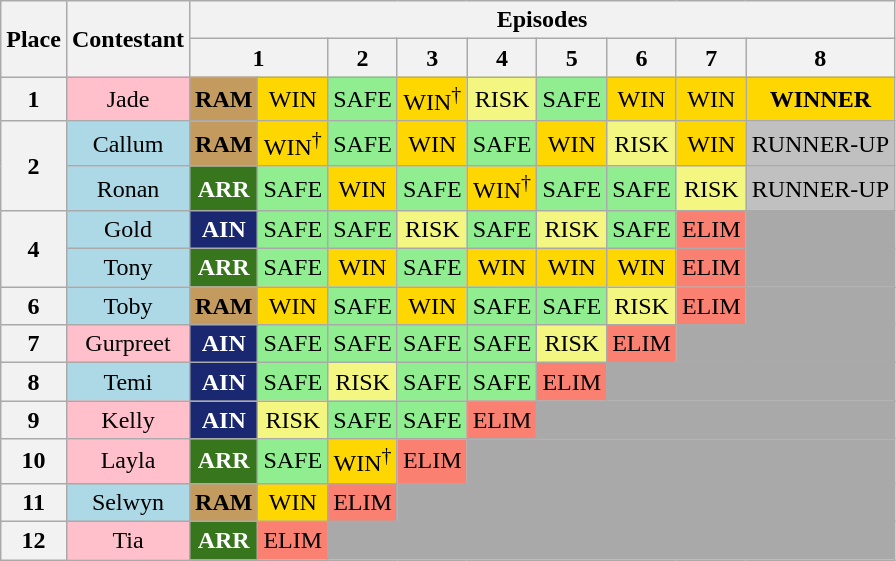<table class="wikitable" style="text-align: center;">
<tr>
<th rowspan="2" scope="col">Place</th>
<th rowspan="2" scope="col">Contestant</th>
<th colspan="10" scope="col">Episodes</th>
</tr>
<tr>
<th colspan="2" scope="col">1</th>
<th>2</th>
<th>3</th>
<th>4</th>
<th>5</th>
<th>6</th>
<th>7</th>
<th>8</th>
</tr>
<tr>
<th>1</th>
<td style="background:pink;">Jade</td>
<td style="background:#C39B5F;"><strong>RAM</strong></td>
<td style="background:gold;">WIN</td>
<td style="background:lightgreen;">SAFE</td>
<td style="background:gold;">WIN<sup>†</sup></td>
<td bgcolor="#F3F781">RISK</td>
<td style="background:lightgreen;">SAFE</td>
<td style="background:gold;">WIN</td>
<td style="background:gold;">WIN</td>
<td bgcolor=gold><strong>WINNER</strong></td>
</tr>
<tr>
<th rowspan=2>2</th>
<td style="background:lightblue;">Callum</td>
<td style="background:#C39B5F;"><strong>RAM</strong></td>
<td style="background:gold;">WIN<sup>†</sup></td>
<td style="background:lightgreen;">SAFE</td>
<td style="background:gold;">WIN</td>
<td style="background:lightgreen;">SAFE</td>
<td style="background:gold;">WIN</td>
<td bgcolor="#F3F781">RISK</td>
<td style="background:gold;">WIN</td>
<td bgcolor=silver>RUNNER-UP</td>
</tr>
<tr>
<td style="background:lightblue;">Ronan</td>
<td style="background:#38761D; color:white;"><strong>ARR</strong></td>
<td style="background:lightgreen;">SAFE</td>
<td style="background:gold;">WIN</td>
<td style="background:lightgreen;">SAFE</td>
<td style="background:gold;">WIN<sup>†</sup></td>
<td style="background:lightgreen;">SAFE</td>
<td style="background:lightgreen;">SAFE</td>
<td bgcolor="#F3F781">RISK</td>
<td bgcolor=silver>RUNNER-UP</td>
</tr>
<tr>
<th rowspan="2">4</th>
<td style="background:lightblue;">Gold</td>
<td style="background:#192870; color:white;"><strong>AIN</strong></td>
<td style="background:lightgreen;">SAFE</td>
<td style="background:lightgreen;">SAFE</td>
<td bgcolor="#F3F781">RISK</td>
<td style="background:lightgreen;">SAFE</td>
<td bgcolor="#F3F781">RISK</td>
<td style="background:lightgreen;">SAFE</td>
<td style="background:salmon;">ELIM</td>
<td style="background:darkgrey;" colspan="1"></td>
</tr>
<tr>
<td style="background:lightblue;">Tony</td>
<td style="background:#38761D; color:white;"><strong>ARR</strong></td>
<td style="background:lightgreen;">SAFE</td>
<td style="background:gold;">WIN</td>
<td style="background:lightgreen;">SAFE</td>
<td style="background:gold;">WIN</td>
<td style="background:gold;">WIN</td>
<td style="background:gold;">WIN</td>
<td style="background:salmon;">ELIM</td>
<td style="background:darkgrey;" colspan="1"></td>
</tr>
<tr>
<th>6</th>
<td style="background:lightblue;">Toby</td>
<td style="background:#C39B5F;"><strong>RAM</strong></td>
<td style="background:gold;">WIN</td>
<td style="background:lightgreen;">SAFE</td>
<td style="background:gold;">WIN</td>
<td style="background:lightgreen;">SAFE</td>
<td style="background:lightgreen;">SAFE</td>
<td bgcolor="#F3F781">RISK</td>
<td style="background:salmon;">ELIM</td>
<td style="background:darkgrey;" colspan="2"></td>
</tr>
<tr>
<th>7</th>
<td style="background:pink;">Gurpreet</td>
<td style="background:#192870; color:white;"><strong>AIN</strong></td>
<td style="background:lightgreen;">SAFE</td>
<td style="background:lightgreen;">SAFE</td>
<td style="background:lightgreen;">SAFE</td>
<td style="background:lightgreen;">SAFE</td>
<td bgcolor="#F3F781">RISK</td>
<td style="background:salmon;">ELIM</td>
<td style="background:darkgrey;" colspan="3"></td>
</tr>
<tr>
<th>8</th>
<td style="background:lightblue;">Temi</td>
<td style="background:#192870; color:white;"><strong>AIN</strong></td>
<td style="background:lightgreen;">SAFE</td>
<td bgcolor="#F3F781">RISK</td>
<td style="background:lightgreen;">SAFE</td>
<td style="background:lightgreen;">SAFE</td>
<td style="background:salmon;">ELIM</td>
<td style="background:darkgrey;" colspan="4"></td>
</tr>
<tr>
<th>9</th>
<td style="background:pink;">Kelly</td>
<td style="background:#192870; color:white;"><strong>AIN</strong></td>
<td bgcolor="#F3F781">RISK</td>
<td style="background:lightgreen;">SAFE</td>
<td style="background:lightgreen;">SAFE</td>
<td style="background:salmon;">ELIM</td>
<td style="background:darkgrey;" colspan="5"></td>
</tr>
<tr>
<th>10</th>
<td style="background:pink;">Layla</td>
<td style="background:#38761D; color:white;"><strong>ARR</strong></td>
<td style="background:lightgreen;">SAFE</td>
<td style="background:gold;">WIN<sup>†</sup></td>
<td style="background:salmon;">ELIM</td>
<td style="background:darkgrey;" colspan="6"></td>
</tr>
<tr>
<th>11</th>
<td style="background:lightblue;">Selwyn</td>
<td style="background:#C39B5F;"><strong>RAM</strong></td>
<td style="background:gold;">WIN</td>
<td style="background:salmon;">ELIM</td>
<td style="background:darkgrey;" colspan="7"></td>
</tr>
<tr>
<th>12</th>
<td style="background:pink;">Tia</td>
<td style="background:#38761D; color:white;"><strong>ARR</strong></td>
<td style="background:salmon;">ELIM</td>
<td style="background:darkgrey;" colspan="8"></td>
</tr>
</table>
